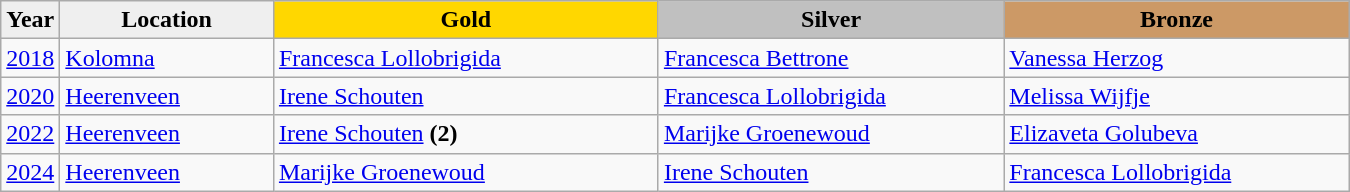<table class="wikitable sortable" style="width:900px;">
<tr>
<th style="width:3%; background:#efefef;">Year</th>
<th style="width:16%; background:#efefef;">Location</th>
<th style="width:29%; background:gold">Gold</th>
<th style="width:26%; background:silver">Silver</th>
<th style="width:26%; background:#CC9966">Bronze</th>
</tr>
<tr>
<td><a href='#'>2018</a></td>
<td><a href='#'>Kolomna</a></td>
<td> <a href='#'>Francesca Lollobrigida</a></td>
<td> <a href='#'>Francesca Bettrone</a></td>
<td> <a href='#'>Vanessa Herzog</a></td>
</tr>
<tr>
<td><a href='#'>2020</a></td>
<td><a href='#'>Heerenveen</a></td>
<td> <a href='#'>Irene Schouten</a></td>
<td> <a href='#'>Francesca Lollobrigida</a></td>
<td> <a href='#'>Melissa Wijfje</a></td>
</tr>
<tr>
<td><a href='#'>2022</a></td>
<td><a href='#'>Heerenveen</a></td>
<td> <a href='#'>Irene Schouten</a> <strong>(2)</strong></td>
<td> <a href='#'>Marijke Groenewoud</a></td>
<td> <a href='#'>Elizaveta Golubeva</a></td>
</tr>
<tr>
<td><a href='#'>2024</a></td>
<td><a href='#'>Heerenveen</a></td>
<td> <a href='#'>Marijke Groenewoud</a></td>
<td> <a href='#'>Irene Schouten</a></td>
<td> <a href='#'>Francesca Lollobrigida</a></td>
</tr>
</table>
